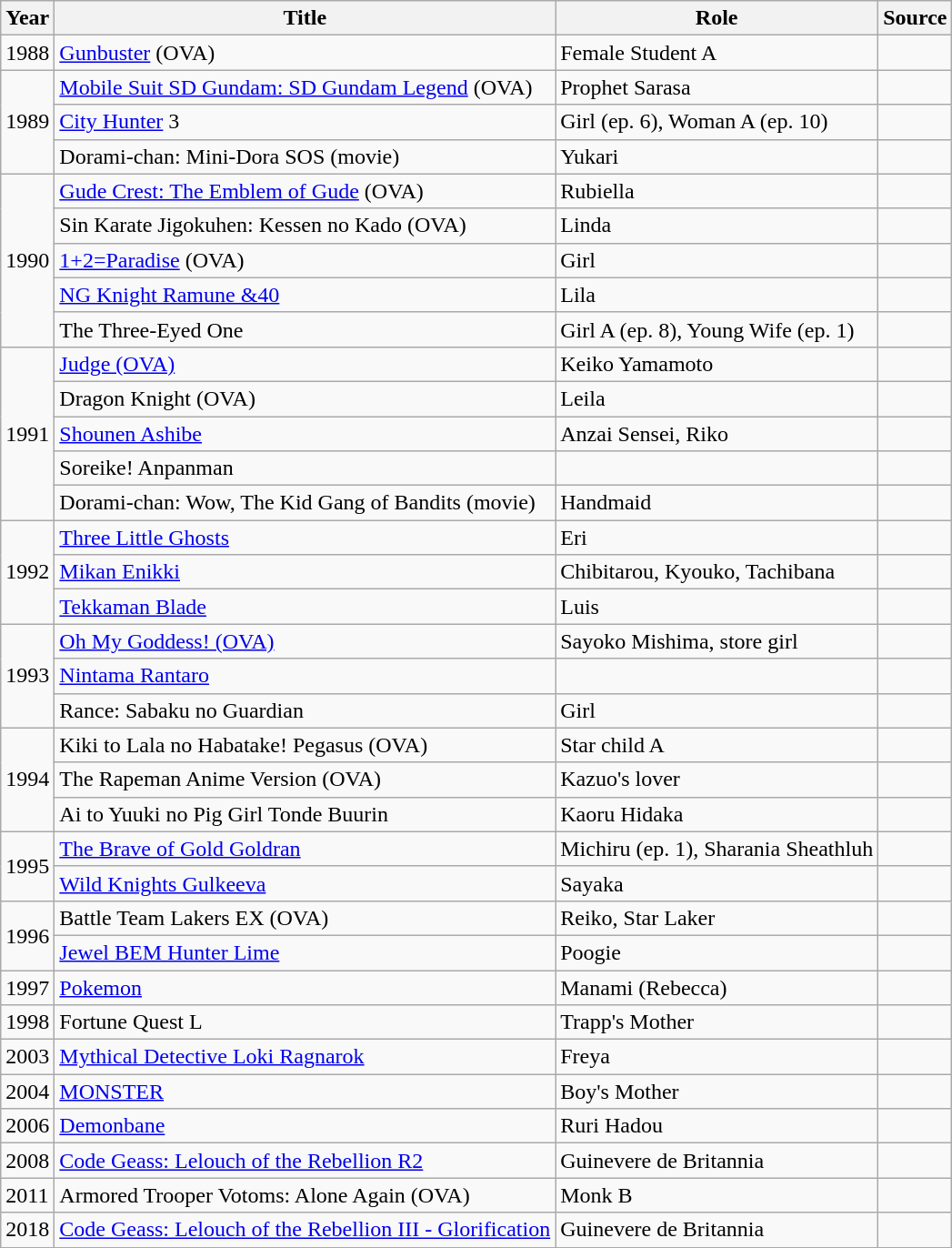<table class="wikitable">
<tr>
<th>Year</th>
<th>Title</th>
<th>Role</th>
<th>Source</th>
</tr>
<tr>
<td>1988</td>
<td><a href='#'>Gunbuster</a> (OVA)</td>
<td>Female Student A</td>
<td></td>
</tr>
<tr>
<td rowspan="3">1989</td>
<td><a href='#'>Mobile Suit SD Gundam: SD Gundam Legend</a> (OVA)</td>
<td>Prophet Sarasa</td>
<td></td>
</tr>
<tr>
<td><a href='#'>City Hunter</a> 3</td>
<td>Girl (ep. 6), Woman A (ep. 10)</td>
<td></td>
</tr>
<tr>
<td>Dorami-chan: Mini-Dora SOS (movie)</td>
<td>Yukari</td>
<td></td>
</tr>
<tr>
<td rowspan="5">1990</td>
<td><a href='#'>Gude Crest: The Emblem of Gude</a> (OVA)</td>
<td>Rubiella</td>
<td></td>
</tr>
<tr>
<td>Sin Karate Jigokuhen: Kessen no Kado (OVA)</td>
<td>Linda</td>
<td></td>
</tr>
<tr>
<td><a href='#'>1+2=Paradise</a> (OVA)</td>
<td>Girl</td>
<td></td>
</tr>
<tr>
<td><a href='#'>NG Knight Ramune &40</a></td>
<td>Lila</td>
<td></td>
</tr>
<tr>
<td>The Three-Eyed One</td>
<td>Girl A (ep. 8), Young Wife (ep. 1)</td>
<td></td>
</tr>
<tr>
<td rowspan="5">1991</td>
<td><a href='#'>Judge (OVA)</a></td>
<td>Keiko Yamamoto</td>
<td></td>
</tr>
<tr>
<td>Dragon Knight (OVA)</td>
<td>Leila</td>
<td></td>
</tr>
<tr>
<td><a href='#'>Shounen Ashibe</a></td>
<td>Anzai Sensei, Riko</td>
<td></td>
</tr>
<tr>
<td>Soreike! Anpanman</td>
<td></td>
<td></td>
</tr>
<tr>
<td>Dorami-chan: Wow, The Kid Gang of Bandits (movie)</td>
<td>Handmaid</td>
<td></td>
</tr>
<tr>
<td rowspan="3">1992</td>
<td><a href='#'>Three Little Ghosts</a></td>
<td>Eri</td>
<td></td>
</tr>
<tr>
<td><a href='#'>Mikan Enikki</a></td>
<td>Chibitarou, Kyouko, Tachibana</td>
<td></td>
</tr>
<tr>
<td><a href='#'>Tekkaman Blade</a></td>
<td>Luis</td>
<td></td>
</tr>
<tr>
<td rowspan="3">1993</td>
<td><a href='#'>Oh My Goddess! (OVA)</a></td>
<td>Sayoko Mishima, store girl</td>
<td></td>
</tr>
<tr>
<td><a href='#'>Nintama Rantaro</a></td>
<td></td>
<td></td>
</tr>
<tr>
<td>Rance: Sabaku no Guardian</td>
<td>Girl</td>
<td></td>
</tr>
<tr>
<td rowspan="3">1994</td>
<td>Kiki to Lala no Habatake! Pegasus (OVA)</td>
<td>Star child A</td>
<td></td>
</tr>
<tr>
<td>The Rapeman Anime Version (OVA)</td>
<td>Kazuo's lover</td>
<td></td>
</tr>
<tr>
<td>Ai to Yuuki no Pig Girl Tonde Buurin</td>
<td>Kaoru Hidaka</td>
<td></td>
</tr>
<tr>
<td rowspan="2">1995</td>
<td><a href='#'>The Brave of Gold Goldran</a></td>
<td>Michiru (ep. 1), Sharania Sheathluh</td>
<td></td>
</tr>
<tr>
<td><a href='#'>Wild Knights Gulkeeva</a></td>
<td>Sayaka</td>
<td></td>
</tr>
<tr>
<td rowspan="2">1996</td>
<td>Battle Team Lakers EX (OVA)</td>
<td>Reiko, Star Laker</td>
<td></td>
</tr>
<tr>
<td><a href='#'>Jewel BEM Hunter Lime</a></td>
<td>Poogie</td>
<td></td>
</tr>
<tr>
<td>1997</td>
<td><a href='#'>Pokemon</a></td>
<td>Manami (Rebecca)</td>
<td></td>
</tr>
<tr>
<td>1998</td>
<td>Fortune Quest L</td>
<td>Trapp's Mother</td>
<td></td>
</tr>
<tr>
<td>2003</td>
<td><a href='#'>Mythical Detective Loki Ragnarok</a></td>
<td>Freya</td>
<td></td>
</tr>
<tr>
<td>2004</td>
<td><a href='#'>MONSTER</a></td>
<td>Boy's Mother</td>
<td></td>
</tr>
<tr>
<td>2006</td>
<td><a href='#'>Demonbane</a></td>
<td>Ruri Hadou</td>
<td></td>
</tr>
<tr>
<td>2008</td>
<td><a href='#'>Code Geass: Lelouch of the Rebellion R2</a></td>
<td>Guinevere de Britannia</td>
<td></td>
</tr>
<tr>
<td>2011</td>
<td>Armored Trooper Votoms: Alone Again (OVA)</td>
<td>Monk B</td>
<td></td>
</tr>
<tr>
<td>2018</td>
<td><a href='#'>Code Geass: Lelouch of the Rebellion III - Glorification</a></td>
<td>Guinevere de Britannia</td>
<td></td>
</tr>
</table>
